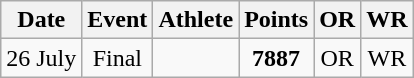<table class=wikitable style=text-align:center>
<tr>
<th>Date</th>
<th>Event</th>
<th>Athlete</th>
<th>Points</th>
<th>OR</th>
<th>WR</th>
</tr>
<tr>
<td>26 July</td>
<td>Final</td>
<td align=left></td>
<td><strong>7887</strong></td>
<td>OR</td>
<td>WR</td>
</tr>
</table>
